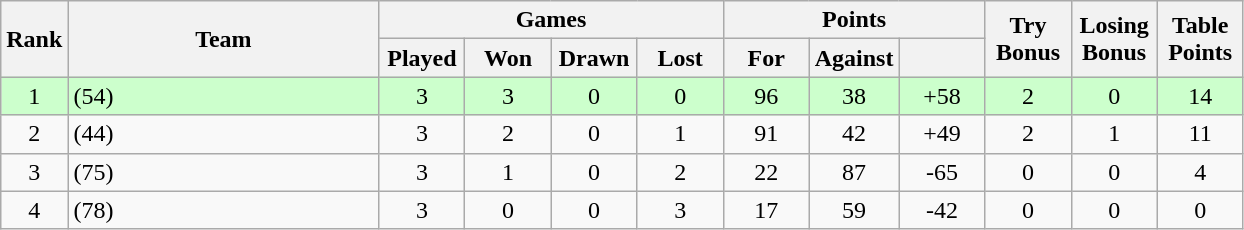<table class="wikitable"  style="text-align: center;">
<tr>
<th rowspan="2" width="20">Rank</th>
<th rowspan="2" width="200">Team</th>
<th colspan="4">Games</th>
<th colspan="3">Points</th>
<th rowspan="2" width="50">Try Bonus</th>
<th rowspan="2" width="50">Losing Bonus</th>
<th rowspan="2" width="50">Table Points</th>
</tr>
<tr>
<th width="50">Played</th>
<th width="50">Won</th>
<th width="50">Drawn</th>
<th width="50">Lost</th>
<th width="50">For</th>
<th width="50">Against</th>
<th width="50"></th>
</tr>
<tr bgcolor="#ccffcc">
<td>1</td>
<td align="left"> (54)</td>
<td>3</td>
<td>3</td>
<td>0</td>
<td>0</td>
<td>96</td>
<td>38</td>
<td>+58</td>
<td>2</td>
<td>0</td>
<td>14</td>
</tr>
<tr>
<td>2</td>
<td align="left"> (44)</td>
<td>3</td>
<td>2</td>
<td>0</td>
<td>1</td>
<td>91</td>
<td>42</td>
<td>+49</td>
<td>2</td>
<td>1</td>
<td>11</td>
</tr>
<tr>
<td>3</td>
<td align="left"> (75)</td>
<td>3</td>
<td>1</td>
<td>0</td>
<td>2</td>
<td>22</td>
<td>87</td>
<td>-65</td>
<td>0</td>
<td>0</td>
<td>4</td>
</tr>
<tr>
<td>4</td>
<td align="left"> (78)</td>
<td>3</td>
<td>0</td>
<td>0</td>
<td>3</td>
<td>17</td>
<td>59</td>
<td>-42</td>
<td>0</td>
<td>0</td>
<td>0</td>
</tr>
</table>
